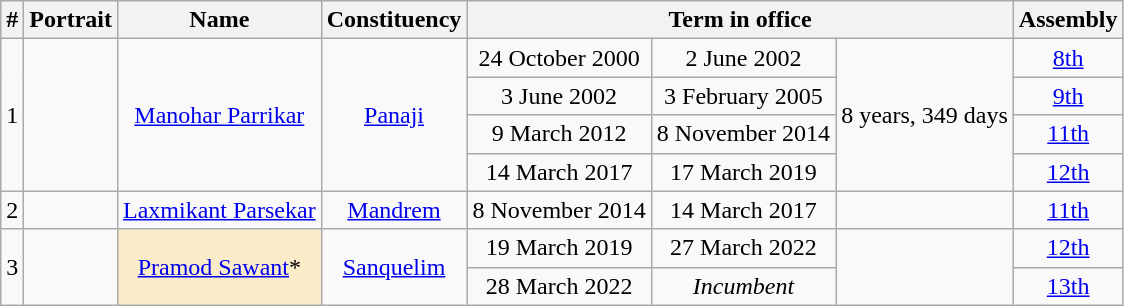<table class="wikitable plainrowheaders" style="text-align:center">
<tr align=center>
<th>#</th>
<th>Portrait</th>
<th>Name</th>
<th>Constituency</th>
<th colspan="3">Term in office</th>
<th>Assembly</th>
</tr>
<tr align="center">
<td rowspan="4">1</td>
<td rowspan="4"></td>
<td rowspan="4"><a href='#'>Manohar Parrikar</a></td>
<td rowspan="4"><a href='#'>Panaji</a></td>
<td>24 October 2000</td>
<td>2 June 2002</td>
<td rowspan="4">8 years, 349 days</td>
<td><a href='#'>8th</a></td>
</tr>
<tr align="center">
<td>3 June 2002</td>
<td>3 February 2005</td>
<td><a href='#'>9th</a></td>
</tr>
<tr align="center">
<td>9 March 2012</td>
<td>8 November 2014</td>
<td><a href='#'>11th</a></td>
</tr>
<tr align="center">
<td>14 March 2017</td>
<td>17 March 2019</td>
<td><a href='#'>12th</a></td>
</tr>
<tr align="center">
<td>2</td>
<td></td>
<td><a href='#'>Laxmikant Parsekar</a></td>
<td><a href='#'>Mandrem</a></td>
<td>8 November 2014</td>
<td>14 March 2017</td>
<td></td>
<td><a href='#'>11th</a></td>
</tr>
<tr align="center">
<td rowspan="2">3</td>
<td rowspan="2"></td>
<td Rowspan=2 style="background:#faecc8;text-align:center;"><a href='#'>Pramod Sawant</a>*</td>
<td rowspan="2"><a href='#'>Sanquelim</a></td>
<td>19 March 2019</td>
<td>27 March 2022</td>
<td rowspan="2"></td>
<td><a href='#'>12th</a></td>
</tr>
<tr>
<td>28 March 2022</td>
<td><em>Incumbent</em></td>
<td><a href='#'>13th</a></td>
</tr>
</table>
